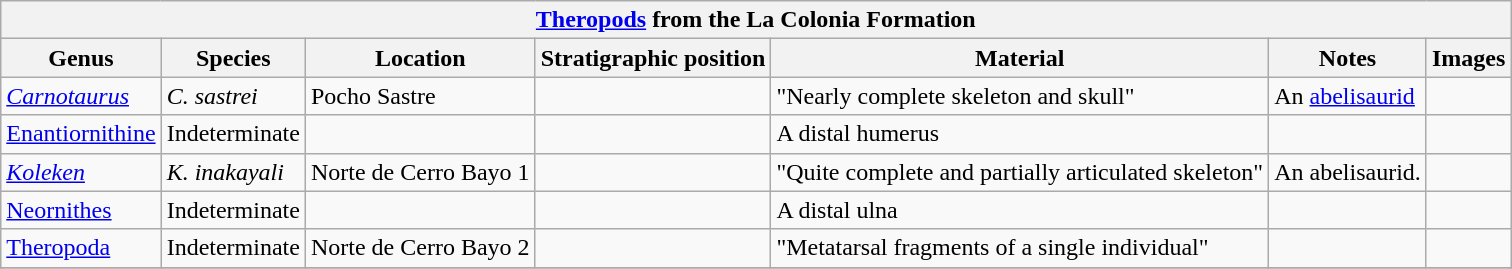<table class="wikitable" align="center">
<tr>
<th colspan="7" align="center"><strong><a href='#'>Theropods</a> from the La Colonia Formation</strong></th>
</tr>
<tr>
<th>Genus</th>
<th>Species</th>
<th>Location</th>
<th>Stratigraphic position</th>
<th>Material</th>
<th>Notes</th>
<th>Images</th>
</tr>
<tr>
<td><em><a href='#'>Carnotaurus</a></em></td>
<td><em>C. sastrei</em></td>
<td>Pocho Sastre</td>
<td></td>
<td>"Nearly complete skeleton and skull"</td>
<td>An <a href='#'>abelisaurid</a></td>
<td></td>
</tr>
<tr>
<td><a href='#'>Enantiornithine</a></td>
<td>Indeterminate</td>
<td></td>
<td></td>
<td>A distal humerus</td>
<td></td>
<td></td>
</tr>
<tr>
<td><em><a href='#'>Koleken</a></em></td>
<td><em>K. inakayali</em></td>
<td>Norte de Cerro Bayo 1</td>
<td></td>
<td>"Quite complete and partially articulated skeleton"</td>
<td>An abelisaurid.</td>
<td><br></td>
</tr>
<tr>
<td><a href='#'>Neornithes</a></td>
<td>Indeterminate</td>
<td></td>
<td></td>
<td>A distal ulna</td>
<td></td>
<td></td>
</tr>
<tr>
<td><a href='#'>Theropoda</a></td>
<td>Indeterminate</td>
<td>Norte de Cerro Bayo 2</td>
<td></td>
<td>"Metatarsal fragments of a single individual"</td>
<td></td>
<td></td>
</tr>
<tr>
</tr>
</table>
